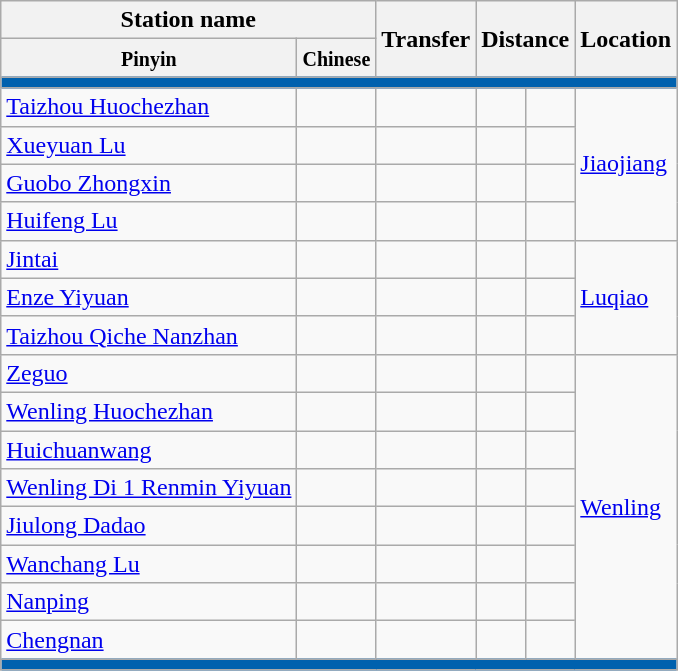<table class="wikitable">
<tr>
<th colspan=2>Station name</th>
<th rowspan=2>Transfer</th>
<th colspan="2" rowspan="2">Distance<br></th>
<th rowspan=2>Location</th>
</tr>
<tr>
<th><small>Pinyin</small></th>
<th><small>Chinese</small></th>
</tr>
<tr style = "background:#0061ae; height: 2pt">
<td colspan="6"></td>
</tr>
<tr>
<td><a href='#'>Taizhou Huochezhan</a></td>
<td></td>
<td></td>
<td></td>
<td></td>
<td rowspan="4"><a href='#'>Jiaojiang</a></td>
</tr>
<tr>
<td><a href='#'>Xueyuan Lu</a></td>
<td></td>
<td></td>
<td></td>
<td></td>
</tr>
<tr>
<td><a href='#'>Guobo Zhongxin</a></td>
<td></td>
<td></td>
<td></td>
<td></td>
</tr>
<tr>
<td><a href='#'>Huifeng Lu</a></td>
<td></td>
<td></td>
<td></td>
<td></td>
</tr>
<tr>
<td><a href='#'>Jintai</a></td>
<td></td>
<td></td>
<td></td>
<td></td>
<td rowspan="3"><a href='#'>Luqiao</a></td>
</tr>
<tr>
<td><a href='#'>Enze Yiyuan</a></td>
<td></td>
<td></td>
<td></td>
<td></td>
</tr>
<tr>
<td><a href='#'>Taizhou Qiche Nanzhan</a></td>
<td></td>
<td></td>
<td></td>
<td></td>
</tr>
<tr>
<td><a href='#'>Zeguo</a></td>
<td></td>
<td></td>
<td></td>
<td></td>
<td rowspan="8"><a href='#'>Wenling</a></td>
</tr>
<tr>
<td><a href='#'>Wenling Huochezhan</a></td>
<td></td>
<td></td>
<td></td>
<td></td>
</tr>
<tr>
<td><a href='#'>Huichuanwang</a></td>
<td></td>
<td></td>
<td></td>
<td></td>
</tr>
<tr>
<td><a href='#'>Wenling Di 1 Renmin Yiyuan</a></td>
<td></td>
<td></td>
<td></td>
<td></td>
</tr>
<tr>
<td><a href='#'>Jiulong Dadao</a></td>
<td></td>
<td></td>
<td></td>
<td></td>
</tr>
<tr>
<td><a href='#'>Wanchang Lu</a></td>
<td></td>
<td></td>
<td></td>
<td></td>
</tr>
<tr>
<td><a href='#'>Nanping</a></td>
<td></td>
<td></td>
<td></td>
<td></td>
</tr>
<tr>
<td><a href='#'>Chengnan</a></td>
<td></td>
<td></td>
<td></td>
<td></td>
</tr>
<tr style = "background:#0061ae; height: 2pt">
<td colspan="6"></td>
</tr>
</table>
